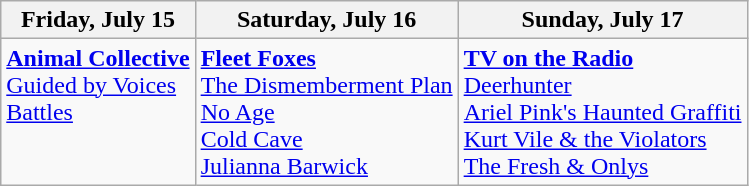<table class="wikitable">
<tr>
<th>Friday, July 15</th>
<th>Saturday, July 16</th>
<th>Sunday, July 17</th>
</tr>
<tr valign="top">
<td><strong><a href='#'>Animal Collective</a></strong><br><a href='#'>Guided by Voices</a><br><a href='#'>Battles</a></td>
<td><strong><a href='#'>Fleet Foxes</a></strong><br><a href='#'>The Dismemberment Plan</a><br><a href='#'>No Age</a><br><a href='#'>Cold Cave</a><br><a href='#'>Julianna Barwick</a></td>
<td><strong><a href='#'>TV on the Radio</a></strong><br><a href='#'>Deerhunter</a><br><a href='#'>Ariel Pink's Haunted Graffiti</a><br><a href='#'>Kurt Vile & the Violators</a><br><a href='#'>The Fresh & Onlys</a></td>
</tr>
</table>
